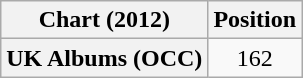<table class="wikitable plainrowheaders" style="text-align:center">
<tr>
<th scope="col">Chart (2012)</th>
<th scope="col">Position</th>
</tr>
<tr>
<th scope="row">UK Albums (OCC)</th>
<td>162</td>
</tr>
</table>
